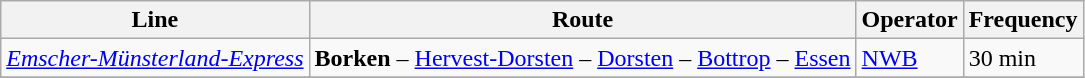<table class="wikitable">
<tr>
<th>Line</th>
<th>Route</th>
<th>Operator</th>
<th>Frequency</th>
</tr>
<tr>
<td> <em><a href='#'>Emscher-Münsterland-Express</a></em></td>
<td><strong>Borken</strong> –  <a href='#'>Hervest-Dorsten</a> – <a href='#'>Dorsten</a> –  <a href='#'>Bottrop</a> – <a href='#'>Essen</a></td>
<td><a href='#'>NWB</a></td>
<td style="white-space:nowrap;">30 min</td>
</tr>
<tr>
</tr>
</table>
